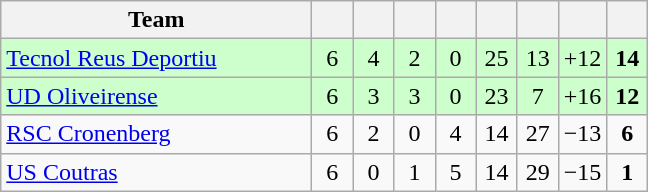<table class="wikitable" style="text-align:center">
<tr>
<th width="200">Team</th>
<th width="20"></th>
<th width="20"></th>
<th width="20"></th>
<th width="20"></th>
<th width="20"></th>
<th width="20"></th>
<th width="20"></th>
<th width="20"></th>
</tr>
<tr bgcolor="#ccffcc">
<td align=left> <a href='#'>Tecnol Reus Deportiu</a></td>
<td>6</td>
<td>4</td>
<td>2</td>
<td>0</td>
<td>25</td>
<td>13</td>
<td>+12</td>
<td><strong>14</strong></td>
</tr>
<tr bgcolor="#ccffcc">
<td align=left> <a href='#'>UD Oliveirense</a></td>
<td>6</td>
<td>3</td>
<td>3</td>
<td>0</td>
<td>23</td>
<td>7</td>
<td>+16</td>
<td><strong>12</strong></td>
</tr>
<tr>
<td align=left> <a href='#'>RSC Cronenberg</a></td>
<td>6</td>
<td>2</td>
<td>0</td>
<td>4</td>
<td>14</td>
<td>27</td>
<td>−13</td>
<td><strong>6</strong></td>
</tr>
<tr>
<td align=left> <a href='#'>US Coutras</a></td>
<td>6</td>
<td>0</td>
<td>1</td>
<td>5</td>
<td>14</td>
<td>29</td>
<td>−15</td>
<td><strong>1</strong></td>
</tr>
</table>
